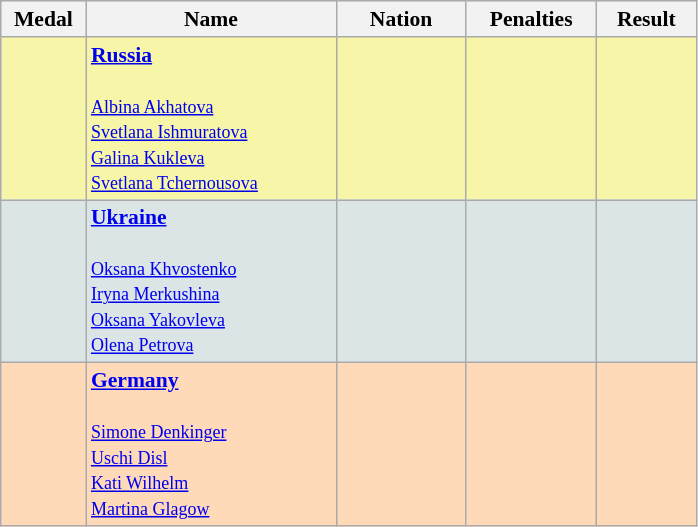<table class=wikitable style="border:1px solid #AAAAAA;font-size:90%">
<tr bgcolor="#E4E4E4">
<th style="border-bottom:1px solid #AAAAAA" width=50>Medal</th>
<th style="border-bottom:1px solid #AAAAAA" width=160>Name</th>
<th style="border-bottom:1px solid #AAAAAA" width=80>Nation</th>
<th style="border-bottom:1px solid #AAAAAA" width=80>Penalties</th>
<th style="border-bottom:1px solid #AAAAAA" width=60>Result</th>
</tr>
<tr bgcolor="#F7F6A8">
<td align="center"></td>
<td><strong><a href='#'>Russia</a></strong><br><br><small><a href='#'>Albina Akhatova</a><br><a href='#'>Svetlana Ishmuratova</a><br><a href='#'>Galina Kukleva</a><br><a href='#'>Svetlana Tchernousova</a></small></td>
<td></td>
<td align="center"></td>
<td align="center"></td>
</tr>
<tr bgcolor="#DCE5E5">
<td align="center"></td>
<td><strong><a href='#'>Ukraine</a></strong><br><br><small><a href='#'>Oksana Khvostenko</a><br><a href='#'>Iryna Merkushina</a><br><a href='#'>Oksana Yakovleva</a><br><a href='#'>Olena Petrova</a></small></td>
<td></td>
<td align="center"></td>
<td align="right"></td>
</tr>
<tr bgcolor="#FFDAB9">
<td align="center"></td>
<td><strong><a href='#'>Germany</a></strong><br><br><small><a href='#'>Simone Denkinger</a><br><a href='#'>Uschi Disl</a><br><a href='#'>Kati Wilhelm</a><br><a href='#'>Martina Glagow</a></small></td>
<td></td>
<td align="center"></td>
<td align="right"></td>
</tr>
</table>
